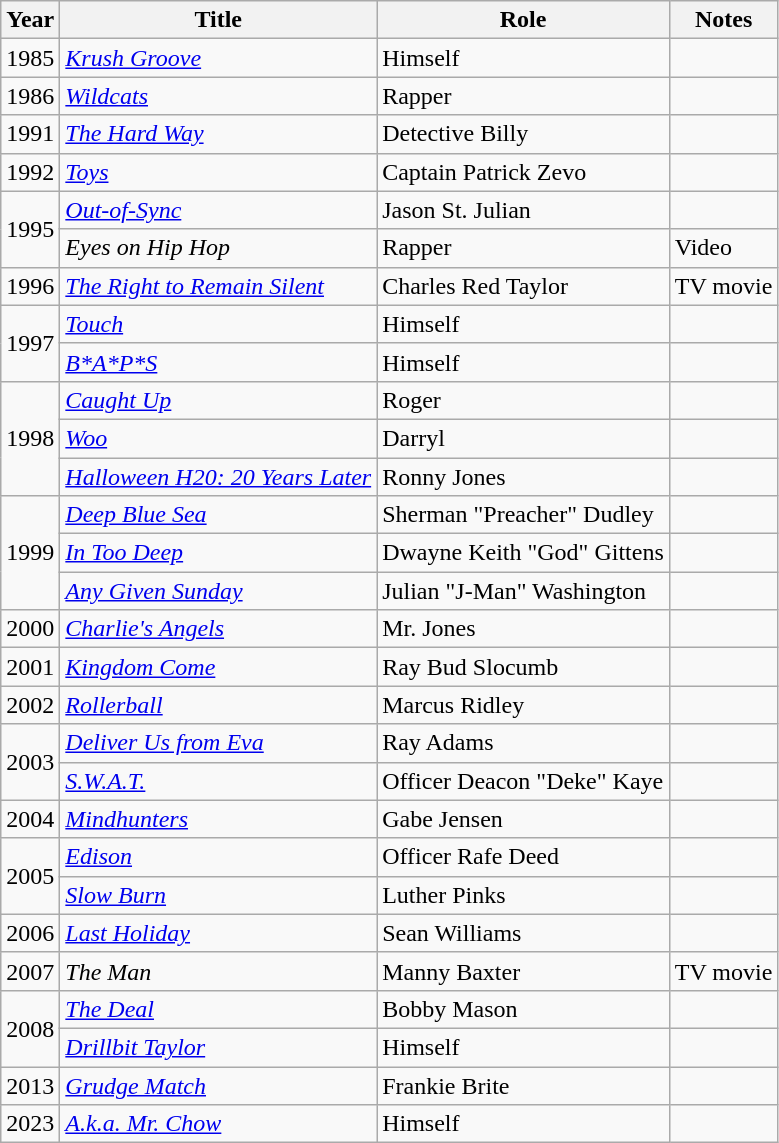<table class="wikitable plainrowheaders sortable" style="margin-right: 0;">
<tr>
<th>Year</th>
<th>Title</th>
<th>Role</th>
<th>Notes</th>
</tr>
<tr>
<td>1985</td>
<td><em><a href='#'>Krush Groove</a></em></td>
<td>Himself</td>
<td></td>
</tr>
<tr>
<td>1986</td>
<td><em><a href='#'>Wildcats</a></em></td>
<td>Rapper</td>
<td></td>
</tr>
<tr>
<td>1991</td>
<td><em><a href='#'>The Hard Way</a></em></td>
<td>Detective Billy</td>
<td></td>
</tr>
<tr>
<td>1992</td>
<td><em><a href='#'>Toys</a></em></td>
<td>Captain Patrick Zevo</td>
<td></td>
</tr>
<tr>
<td rowspan=2>1995</td>
<td><em><a href='#'>Out-of-Sync</a></em></td>
<td>Jason St. Julian</td>
<td></td>
</tr>
<tr>
<td><em>Eyes on Hip Hop</em></td>
<td>Rapper</td>
<td>Video</td>
</tr>
<tr>
<td>1996</td>
<td><em><a href='#'>The Right to Remain Silent</a></em></td>
<td>Charles Red Taylor</td>
<td>TV movie</td>
</tr>
<tr>
<td rowspan=2>1997</td>
<td><em><a href='#'>Touch</a></em></td>
<td>Himself</td>
<td></td>
</tr>
<tr>
<td><em><a href='#'>B*A*P*S</a></em></td>
<td>Himself</td>
<td></td>
</tr>
<tr>
<td rowspan=3>1998</td>
<td><em><a href='#'>Caught Up</a></em></td>
<td>Roger</td>
<td></td>
</tr>
<tr>
<td><em><a href='#'>Woo</a></em></td>
<td>Darryl</td>
<td></td>
</tr>
<tr>
<td><em><a href='#'>Halloween H20: 20 Years Later</a></em></td>
<td>Ronny Jones</td>
<td></td>
</tr>
<tr>
<td rowspan=3>1999</td>
<td><em><a href='#'>Deep Blue Sea</a></em></td>
<td>Sherman "Preacher" Dudley</td>
<td></td>
</tr>
<tr>
<td><em><a href='#'>In Too Deep</a></em></td>
<td>Dwayne Keith "God" Gittens</td>
<td></td>
</tr>
<tr>
<td><em><a href='#'>Any Given Sunday</a></em></td>
<td>Julian "J-Man" Washington</td>
<td></td>
</tr>
<tr>
<td>2000</td>
<td><em><a href='#'>Charlie's Angels</a></em></td>
<td>Mr. Jones</td>
<td></td>
</tr>
<tr>
<td>2001</td>
<td><em><a href='#'>Kingdom Come</a></em></td>
<td>Ray Bud Slocumb</td>
<td></td>
</tr>
<tr>
<td>2002</td>
<td><em><a href='#'>Rollerball</a></em></td>
<td>Marcus Ridley</td>
<td></td>
</tr>
<tr>
<td rowspan=2>2003</td>
<td><em><a href='#'>Deliver Us from Eva</a></em></td>
<td>Ray Adams</td>
<td></td>
</tr>
<tr>
<td><em><a href='#'>S.W.A.T.</a></em></td>
<td>Officer Deacon "Deke" Kaye</td>
<td></td>
</tr>
<tr>
<td>2004</td>
<td><em><a href='#'>Mindhunters</a></em></td>
<td>Gabe Jensen</td>
<td></td>
</tr>
<tr>
<td rowspan=2>2005</td>
<td><em><a href='#'>Edison</a></em></td>
<td>Officer Rafe Deed</td>
<td></td>
</tr>
<tr>
<td><em><a href='#'>Slow Burn</a></em></td>
<td>Luther Pinks</td>
<td></td>
</tr>
<tr>
<td>2006</td>
<td><em><a href='#'>Last Holiday</a></em></td>
<td>Sean Williams</td>
<td></td>
</tr>
<tr>
<td>2007</td>
<td><em>The Man</em></td>
<td>Manny Baxter</td>
<td>TV movie</td>
</tr>
<tr>
<td rowspan=2>2008</td>
<td><em><a href='#'>The Deal</a></em></td>
<td>Bobby Mason</td>
<td></td>
</tr>
<tr>
<td><em><a href='#'>Drillbit Taylor</a></em></td>
<td>Himself</td>
<td></td>
</tr>
<tr>
<td>2013</td>
<td><em><a href='#'>Grudge Match</a></em></td>
<td>Frankie Brite</td>
<td></td>
</tr>
<tr>
<td>2023</td>
<td><em><a href='#'>A.k.a. Mr. Chow</a></em></td>
<td>Himself</td>
<td></td>
</tr>
</table>
